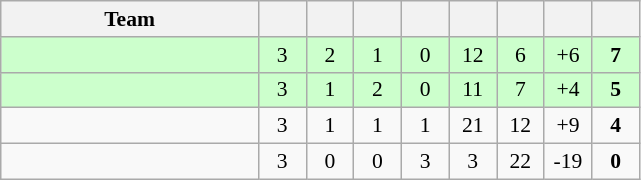<table class="wikitable" style="text-align: center; font-size: 90%;">
<tr>
<th width="165">Team</th>
<th width="25"></th>
<th width="25"></th>
<th width="25"></th>
<th width="25"></th>
<th width="25"></th>
<th width="25"></th>
<th width="25"></th>
<th width="25"><br></th>
</tr>
<tr align=center bgcolor="ccffcc">
<td style="text-align:left;"></td>
<td>3</td>
<td>2</td>
<td>1</td>
<td>0</td>
<td>12</td>
<td>6</td>
<td>+6</td>
<td><strong>7</strong></td>
</tr>
<tr align=center bgcolor="ccffcc">
<td style="text-align:left;"></td>
<td>3</td>
<td>1</td>
<td>2</td>
<td>0</td>
<td>11</td>
<td>7</td>
<td>+4</td>
<td><strong>5</strong></td>
</tr>
<tr align=center>
<td style="text-align:left;"></td>
<td>3</td>
<td>1</td>
<td>1</td>
<td>1</td>
<td>21</td>
<td>12</td>
<td>+9</td>
<td><strong>4</strong></td>
</tr>
<tr align=center>
<td style="text-align:left;"></td>
<td>3</td>
<td>0</td>
<td>0</td>
<td>3</td>
<td>3</td>
<td>22</td>
<td>-19</td>
<td><strong>0</strong></td>
</tr>
</table>
